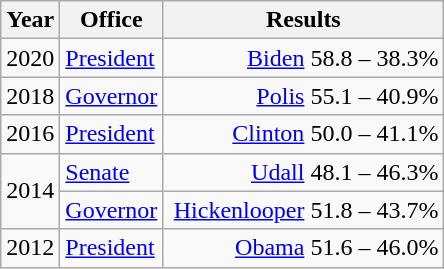<table class=wikitable>
<tr>
<th width="30">Year</th>
<th width="60">Office</th>
<th width="180">Results</th>
</tr>
<tr>
<td>2020</td>
<td><a href='#'>President</a></td>
<td align="right" ><a href='#'>Biden</a> 58.8 – 38.3%</td>
</tr>
<tr>
<td>2018</td>
<td><a href='#'>Governor</a></td>
<td align="right" ><a href='#'>Polis</a> 55.1 – 40.9%</td>
</tr>
<tr>
<td>2016</td>
<td><a href='#'>President</a></td>
<td align="right" ><a href='#'>Clinton</a> 50.0 – 41.1%</td>
</tr>
<tr>
<td rowspan="2">2014</td>
<td><a href='#'>Senate</a></td>
<td align="right" ><a href='#'>Udall</a> 48.1 – 46.3%</td>
</tr>
<tr>
<td><a href='#'>Governor</a></td>
<td align="right" ><a href='#'>Hickenlooper</a> 51.8 – 43.7%</td>
</tr>
<tr>
<td>2012</td>
<td><a href='#'>President</a></td>
<td align="right" ><a href='#'>Obama</a> 51.6 – 46.0%</td>
</tr>
</table>
